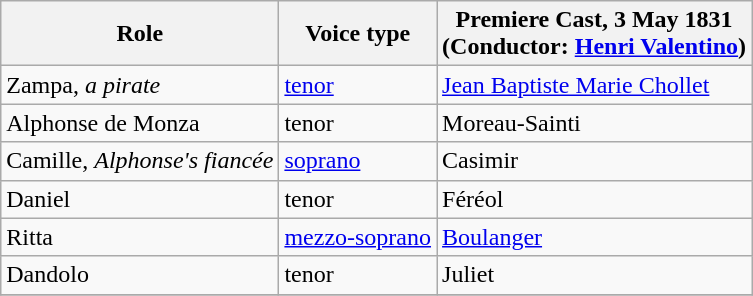<table class="wikitable">
<tr>
<th>Role</th>
<th>Voice type</th>
<th>Premiere Cast, 3 May 1831 <br>(Conductor: <a href='#'>Henri&nbsp;Valentino</a>)</th>
</tr>
<tr>
<td>Zampa, <em>a pirate</em></td>
<td><a href='#'>tenor</a></td>
<td><a href='#'>Jean Baptiste Marie Chollet</a></td>
</tr>
<tr>
<td>Alphonse de Monza</td>
<td>tenor</td>
<td>Moreau-Sainti</td>
</tr>
<tr>
<td>Camille, <em>Alphonse's fiancée</em></td>
<td><a href='#'>soprano</a></td>
<td>Casimir</td>
</tr>
<tr>
<td>Daniel</td>
<td>tenor</td>
<td>Féréol</td>
</tr>
<tr>
<td>Ritta</td>
<td><a href='#'>mezzo-soprano</a></td>
<td><a href='#'>Boulanger</a></td>
</tr>
<tr>
<td>Dandolo</td>
<td>tenor</td>
<td>Juliet</td>
</tr>
<tr>
</tr>
</table>
